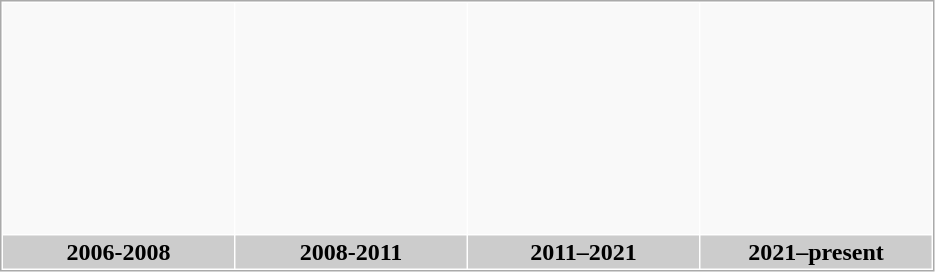<table border="0" cellpadding="2" cellspacing="1" style="border:1px solid #aaa">
<tr align=center>
<th height="150px" bgcolor="#F9F9F9"></th>
<th height="150px" bgcolor="#F9F9F9"></th>
<th height="150px" bgcolor="#F9F9F9"></th>
<th height="150px" bgcolor="#F9F9F9"></th>
</tr>
<tr>
<th width="150px" colspan="1" bgcolor="#CCCCCCCCCCCC">2006-2008</th>
<th width="150px" colspan="1" bgcolor="#CCCCCC">2008-2011</th>
<th width="150px" colspan="1" bgcolor="#CCCCCC">2011–2021</th>
<th width="150px" colspan="1" bgcolor="#CCCCCC">2021–present</th>
</tr>
</table>
